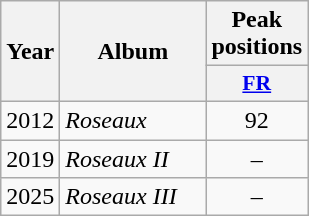<table class="wikitable">
<tr>
<th align="center" rowspan="2" width="10">Year</th>
<th align="center" rowspan="2" width="90">Album</th>
<th align="center" colspan="1" width="20">Peak positions</th>
</tr>
<tr>
<th scope="col" style="width:3em;font-size:90%;"><a href='#'>FR</a><br></th>
</tr>
<tr>
<td style="text-align:center;">2012</td>
<td><em>Roseaux</em></td>
<td style="text-align:center;">92</td>
</tr>
<tr>
<td>2019</td>
<td><em>Roseaux II</em></td>
<td style="text-align:center;">–</td>
</tr>
<tr>
<td>2025</td>
<td><em>Roseaux III</em></td>
<td style="text-align:center;">–</td>
</tr>
</table>
